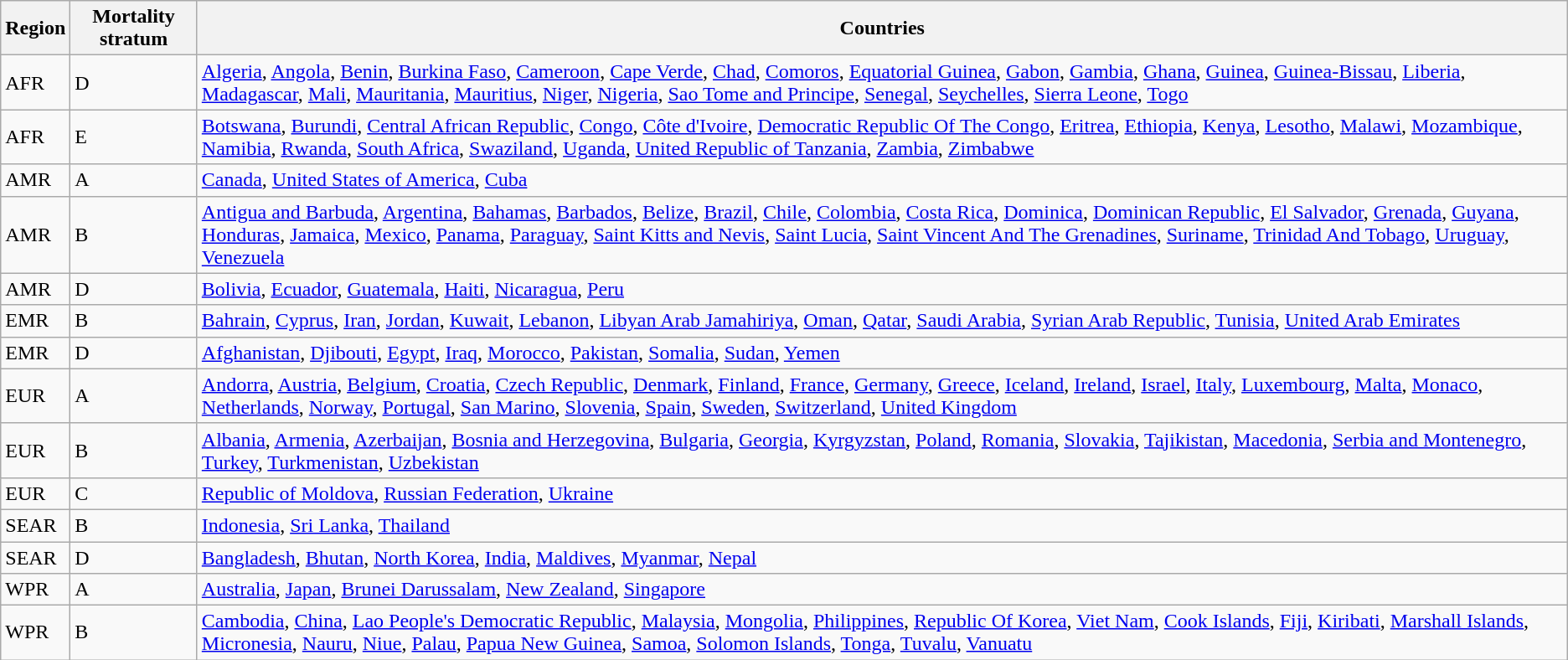<table class="wikitable sortable" border="1">
<tr>
<th>Region</th>
<th>Mortality stratum</th>
<th>Countries</th>
</tr>
<tr>
<td>AFR</td>
<td>D</td>
<td><a href='#'>Algeria</a>, <a href='#'>Angola</a>, <a href='#'>Benin</a>, <a href='#'>Burkina Faso</a>, <a href='#'>Cameroon</a>, <a href='#'>Cape Verde</a>, <a href='#'>Chad</a>, <a href='#'>Comoros</a>, <a href='#'>Equatorial Guinea</a>, <a href='#'>Gabon</a>, <a href='#'>Gambia</a>, <a href='#'>Ghana</a>, <a href='#'>Guinea</a>, <a href='#'>Guinea-Bissau</a>, <a href='#'>Liberia</a>, <a href='#'>Madagascar</a>, <a href='#'>Mali</a>, <a href='#'>Mauritania</a>, <a href='#'>Mauritius</a>, <a href='#'>Niger</a>, <a href='#'>Nigeria</a>, <a href='#'>Sao Tome and Principe</a>, <a href='#'>Senegal</a>, <a href='#'>Seychelles</a>, <a href='#'>Sierra Leone</a>, <a href='#'>Togo</a></td>
</tr>
<tr>
<td>AFR</td>
<td>E</td>
<td><a href='#'>Botswana</a>, <a href='#'>Burundi</a>, <a href='#'>Central African Republic</a>, <a href='#'>Congo</a>, <a href='#'>Côte d'Ivoire</a>, <a href='#'>Democratic Republic Of The Congo</a>, <a href='#'>Eritrea</a>, <a href='#'>Ethiopia</a>, <a href='#'>Kenya</a>, <a href='#'>Lesotho</a>, <a href='#'>Malawi</a>, <a href='#'>Mozambique</a>, <a href='#'>Namibia</a>, <a href='#'>Rwanda</a>, <a href='#'>South Africa</a>, <a href='#'>Swaziland</a>, <a href='#'>Uganda</a>, <a href='#'>United Republic of Tanzania</a>, <a href='#'>Zambia</a>, <a href='#'>Zimbabwe</a></td>
</tr>
<tr>
<td>AMR</td>
<td>A</td>
<td><a href='#'>Canada</a>, <a href='#'>United States of America</a>, <a href='#'>Cuba</a></td>
</tr>
<tr>
<td>AMR</td>
<td>B</td>
<td><a href='#'>Antigua and Barbuda</a>, <a href='#'>Argentina</a>, <a href='#'>Bahamas</a>, <a href='#'>Barbados</a>, <a href='#'>Belize</a>, <a href='#'>Brazil</a>, <a href='#'>Chile</a>, <a href='#'>Colombia</a>, <a href='#'>Costa Rica</a>, <a href='#'>Dominica</a>, <a href='#'>Dominican Republic</a>, <a href='#'>El Salvador</a>, <a href='#'>Grenada</a>, <a href='#'>Guyana</a>, <a href='#'>Honduras</a>, <a href='#'>Jamaica</a>, <a href='#'>Mexico</a>, <a href='#'>Panama</a>, <a href='#'>Paraguay</a>, <a href='#'>Saint Kitts and Nevis</a>, <a href='#'>Saint Lucia</a>, <a href='#'>Saint Vincent And The Grenadines</a>, <a href='#'>Suriname</a>, <a href='#'>Trinidad And Tobago</a>, <a href='#'>Uruguay</a>, <a href='#'>Venezuela</a></td>
</tr>
<tr>
<td>AMR</td>
<td>D</td>
<td><a href='#'>Bolivia</a>, <a href='#'>Ecuador</a>, <a href='#'>Guatemala</a>, <a href='#'>Haiti</a>, <a href='#'>Nicaragua</a>, <a href='#'>Peru</a></td>
</tr>
<tr>
<td>EMR</td>
<td>B</td>
<td><a href='#'>Bahrain</a>, <a href='#'>Cyprus</a>, <a href='#'>Iran</a>, <a href='#'>Jordan</a>, <a href='#'>Kuwait</a>, <a href='#'>Lebanon</a>, <a href='#'>Libyan Arab Jamahiriya</a>, <a href='#'>Oman</a>, <a href='#'>Qatar</a>, <a href='#'>Saudi Arabia</a>, <a href='#'>Syrian Arab Republic</a>, <a href='#'>Tunisia</a>, <a href='#'>United Arab Emirates</a></td>
</tr>
<tr>
<td>EMR</td>
<td>D</td>
<td><a href='#'>Afghanistan</a>, <a href='#'>Djibouti</a>, <a href='#'>Egypt</a>, <a href='#'>Iraq</a>, <a href='#'>Morocco</a>, <a href='#'>Pakistan</a>, <a href='#'>Somalia</a>, <a href='#'>Sudan</a>, <a href='#'>Yemen</a></td>
</tr>
<tr>
<td>EUR</td>
<td>A</td>
<td><a href='#'>Andorra</a>, <a href='#'>Austria</a>, <a href='#'>Belgium</a>, <a href='#'>Croatia</a>, <a href='#'>Czech Republic</a>, <a href='#'>Denmark</a>, <a href='#'>Finland</a>, <a href='#'>France</a>, <a href='#'>Germany</a>, <a href='#'>Greece</a>, <a href='#'>Iceland</a>, <a href='#'>Ireland</a>, <a href='#'>Israel</a>, <a href='#'>Italy</a>, <a href='#'>Luxembourg</a>, <a href='#'>Malta</a>, <a href='#'>Monaco</a>, <a href='#'>Netherlands</a>, <a href='#'>Norway</a>, <a href='#'>Portugal</a>, <a href='#'>San Marino</a>, <a href='#'>Slovenia</a>, <a href='#'>Spain</a>, <a href='#'>Sweden</a>, <a href='#'>Switzerland</a>, <a href='#'>United Kingdom</a></td>
</tr>
<tr>
<td>EUR</td>
<td>B</td>
<td><a href='#'>Albania</a>, <a href='#'>Armenia</a>, <a href='#'>Azerbaijan</a>, <a href='#'>Bosnia and Herzegovina</a>, <a href='#'>Bulgaria</a>, <a href='#'>Georgia</a>, <a href='#'>Kyrgyzstan</a>, <a href='#'>Poland</a>, <a href='#'>Romania</a>, <a href='#'>Slovakia</a>, <a href='#'>Tajikistan</a>, <a href='#'>Macedonia</a>, <a href='#'>Serbia and Montenegro</a>, <a href='#'>Turkey</a>, <a href='#'>Turkmenistan</a>, <a href='#'>Uzbekistan</a></td>
</tr>
<tr>
<td>EUR</td>
<td>C</td>
<td><a href='#'>Republic of Moldova</a>, <a href='#'>Russian Federation</a>, <a href='#'>Ukraine</a></td>
</tr>
<tr>
<td>SEAR</td>
<td>B</td>
<td><a href='#'>Indonesia</a>, <a href='#'>Sri Lanka</a>, <a href='#'>Thailand</a></td>
</tr>
<tr>
<td>SEAR</td>
<td>D</td>
<td><a href='#'>Bangladesh</a>, <a href='#'>Bhutan</a>, <a href='#'>North Korea</a>, <a href='#'>India</a>, <a href='#'>Maldives</a>, <a href='#'>Myanmar</a>, <a href='#'>Nepal</a></td>
</tr>
<tr>
<td>WPR</td>
<td>A</td>
<td><a href='#'>Australia</a>, <a href='#'>Japan</a>, <a href='#'>Brunei Darussalam</a>, <a href='#'>New Zealand</a>, <a href='#'>Singapore</a></td>
</tr>
<tr>
<td>WPR</td>
<td>B</td>
<td><a href='#'>Cambodia</a>, <a href='#'>China</a>, <a href='#'>Lao People's Democratic Republic</a>, <a href='#'>Malaysia</a>, <a href='#'>Mongolia</a>, <a href='#'>Philippines</a>, <a href='#'>Republic Of Korea</a>, <a href='#'>Viet Nam</a>, <a href='#'>Cook Islands</a>, <a href='#'>Fiji</a>, <a href='#'>Kiribati</a>, <a href='#'>Marshall Islands</a>, <a href='#'>Micronesia</a>, <a href='#'>Nauru</a>, <a href='#'>Niue</a>, <a href='#'>Palau</a>, <a href='#'>Papua New Guinea</a>, <a href='#'>Samoa</a>, <a href='#'>Solomon Islands</a>, <a href='#'>Tonga</a>, <a href='#'>Tuvalu</a>, <a href='#'>Vanuatu</a></td>
</tr>
</table>
